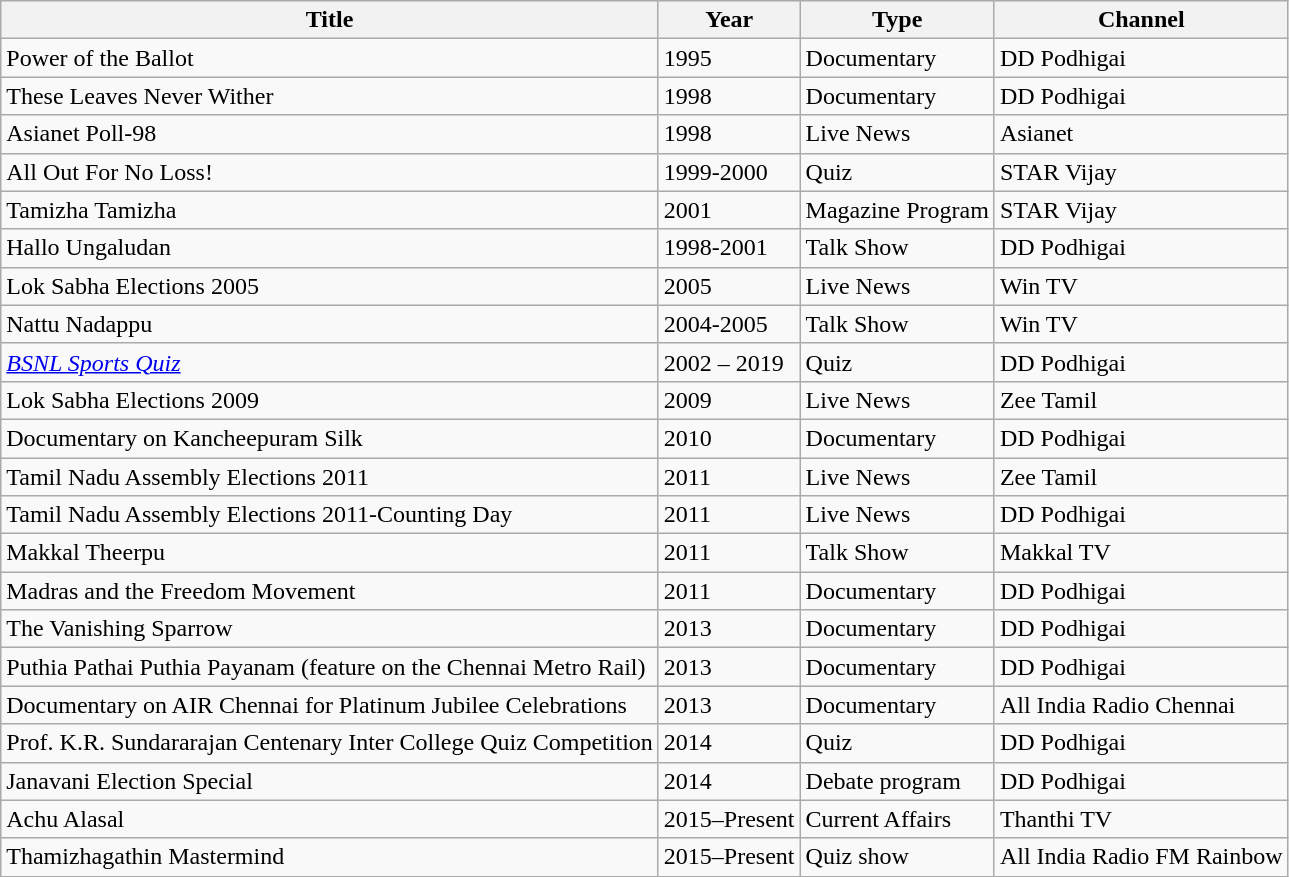<table class="wikitable sortable">
<tr>
<th>Title</th>
<th>Year</th>
<th>Type</th>
<th>Channel</th>
</tr>
<tr>
<td>Power of the Ballot</td>
<td>1995</td>
<td>Documentary</td>
<td>DD Podhigai</td>
</tr>
<tr>
<td>These Leaves Never Wither</td>
<td>1998</td>
<td>Documentary</td>
<td>DD Podhigai</td>
</tr>
<tr>
<td>Asianet Poll-98</td>
<td>1998</td>
<td>Live News</td>
<td>Asianet</td>
</tr>
<tr>
<td>All Out For No Loss!</td>
<td>1999-2000</td>
<td>Quiz</td>
<td>STAR Vijay</td>
</tr>
<tr>
<td>Tamizha  Tamizha</td>
<td>2001</td>
<td>Magazine Program</td>
<td>STAR Vijay</td>
</tr>
<tr>
<td>Hallo Ungaludan</td>
<td>1998-2001</td>
<td>Talk Show</td>
<td>DD Podhigai</td>
</tr>
<tr>
<td>Lok Sabha Elections 2005</td>
<td>2005</td>
<td>Live News</td>
<td>Win TV</td>
</tr>
<tr>
<td>Nattu Nadappu</td>
<td>2004-2005</td>
<td>Talk Show</td>
<td>Win TV</td>
</tr>
<tr>
<td><em><a href='#'>BSNL Sports Quiz</a></em></td>
<td>2002 – 2019</td>
<td>Quiz</td>
<td>DD Podhigai</td>
</tr>
<tr>
<td>Lok Sabha Elections 2009</td>
<td>2009</td>
<td>Live News</td>
<td>Zee Tamil</td>
</tr>
<tr>
<td>Documentary on Kancheepuram Silk</td>
<td>2010</td>
<td>Documentary</td>
<td>DD Podhigai</td>
</tr>
<tr>
<td>Tamil Nadu Assembly Elections 2011</td>
<td>2011</td>
<td>Live News</td>
<td>Zee Tamil</td>
</tr>
<tr>
<td>Tamil Nadu Assembly Elections 2011-Counting Day</td>
<td>2011</td>
<td>Live News</td>
<td>DD Podhigai</td>
</tr>
<tr>
<td>Makkal Theerpu</td>
<td>2011</td>
<td>Talk Show</td>
<td>Makkal TV</td>
</tr>
<tr>
<td>Madras and the Freedom Movement</td>
<td>2011</td>
<td>Documentary</td>
<td>DD Podhigai</td>
</tr>
<tr>
<td>The Vanishing Sparrow</td>
<td>2013</td>
<td>Documentary</td>
<td>DD Podhigai</td>
</tr>
<tr>
<td>Puthia Pathai Puthia Payanam (feature on the Chennai Metro Rail)</td>
<td>2013</td>
<td>Documentary</td>
<td>DD Podhigai</td>
</tr>
<tr>
<td>Documentary on AIR Chennai for Platinum Jubilee Celebrations</td>
<td>2013</td>
<td>Documentary</td>
<td>All India Radio Chennai</td>
</tr>
<tr>
<td>Prof. K.R. Sundararajan Centenary Inter College Quiz Competition</td>
<td>2014</td>
<td>Quiz</td>
<td>DD Podhigai</td>
</tr>
<tr>
<td>Janavani Election Special</td>
<td>2014</td>
<td>Debate program</td>
<td>DD Podhigai</td>
</tr>
<tr>
<td>Achu Alasal</td>
<td>2015–Present</td>
<td>Current Affairs</td>
<td>Thanthi TV</td>
</tr>
<tr>
<td>Thamizhagathin Mastermind</td>
<td>2015–Present</td>
<td>Quiz show</td>
<td>All India Radio FM Rainbow</td>
</tr>
</table>
